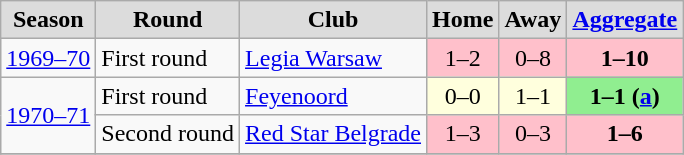<table class="wikitable" style="text-align: center;">
<tr>
<th style="background:#DCDCDC">Season</th>
<th style="background:#DCDCDC">Round</th>
<th style="background:#DCDCDC">Club</th>
<th style="background:#DCDCDC">Home</th>
<th style="background:#DCDCDC">Away</th>
<th style="background:#DCDCDC"><a href='#'>Aggregate</a></th>
</tr>
<tr>
<td align=left><a href='#'>1969–70</a></td>
<td align=left>First round</td>
<td align=left> <a href='#'>Legia Warsaw</a></td>
<td bgcolor=pink style="text-align:center;">1–2</td>
<td bgcolor=pink style="text-align:center;">0–8</td>
<td bgcolor=pink style="text-align:center;"><strong>1–10</strong></td>
</tr>
<tr>
<td rowspan=2 align=left><a href='#'>1970–71</a></td>
<td align=left>First round</td>
<td align=left> <a href='#'>Feyenoord</a></td>
<td bgcolor="#ffffdd" style="text-align:center;">0–0</td>
<td bgcolor="#ffffdd" style="text-align:center;">1–1</td>
<td bgcolor=lightgreen style="text-align:center;"><strong>1–1 (<a href='#'>a</a>)</strong></td>
</tr>
<tr>
<td align=left>Second round</td>
<td align=left> <a href='#'>Red Star Belgrade</a></td>
<td bgcolor=pink style="text-align:center;">1–3</td>
<td bgcolor=pink style="text-align:center;">0–3</td>
<td bgcolor=pink style="text-align:center;"><strong>1–6</strong></td>
</tr>
<tr>
</tr>
</table>
